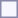<table style="border:1px solid #8888aa; background-color:#f7f8ff; padding:5px; font-size:95%; margin: 0px 12px 12px 0px;">
</table>
